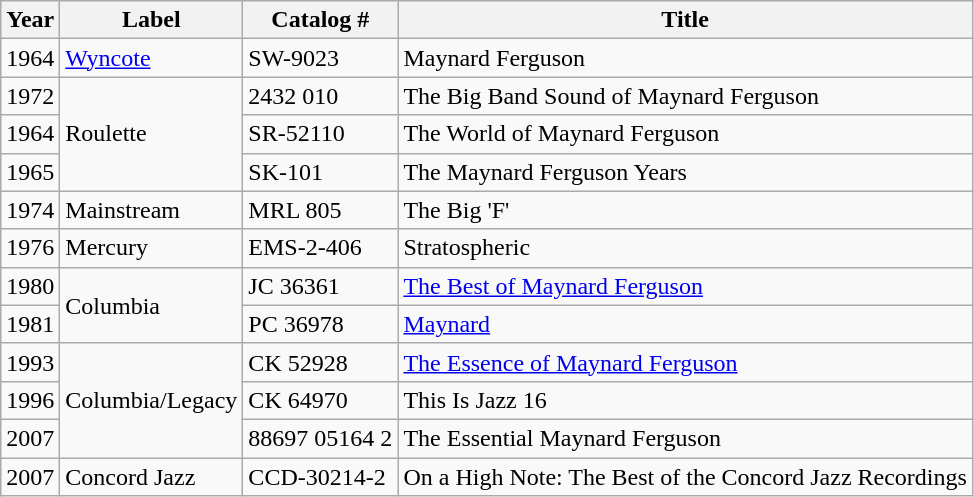<table class="wikitable sortable">
<tr>
<th>Year</th>
<th>Label</th>
<th>Catalog #</th>
<th>Title</th>
</tr>
<tr>
<td>1964</td>
<td><a href='#'>Wyncote</a></td>
<td>SW-9023</td>
<td>Maynard Ferguson</td>
</tr>
<tr>
<td>1972</td>
<td rowspan="3">Roulette</td>
<td>2432 010</td>
<td>The Big Band Sound of Maynard Ferguson</td>
</tr>
<tr>
<td>1964</td>
<td>SR-52110</td>
<td>The World of Maynard Ferguson</td>
</tr>
<tr>
<td>1965</td>
<td>SK-101</td>
<td>The Maynard Ferguson Years</td>
</tr>
<tr>
<td>1974</td>
<td>Mainstream</td>
<td>MRL 805</td>
<td>The Big 'F'</td>
</tr>
<tr>
<td>1976</td>
<td>Mercury</td>
<td>EMS-2-406</td>
<td>Stratospheric</td>
</tr>
<tr>
<td>1980</td>
<td rowspan="2">Columbia</td>
<td>JC 36361</td>
<td><a href='#'>The Best of Maynard Ferguson</a></td>
</tr>
<tr>
<td>1981</td>
<td>PC 36978</td>
<td><a href='#'>Maynard</a></td>
</tr>
<tr>
<td>1993</td>
<td rowspan="3">Columbia/Legacy</td>
<td>CK 52928</td>
<td><a href='#'>The Essence of Maynard Ferguson</a></td>
</tr>
<tr>
<td>1996</td>
<td>CK 64970</td>
<td>This Is Jazz 16</td>
</tr>
<tr>
<td>2007</td>
<td>88697 05164 2</td>
<td>The Essential Maynard Ferguson</td>
</tr>
<tr>
<td>2007</td>
<td>Concord Jazz</td>
<td>CCD-30214-2</td>
<td>On a High Note: The Best of the Concord Jazz Recordings</td>
</tr>
</table>
